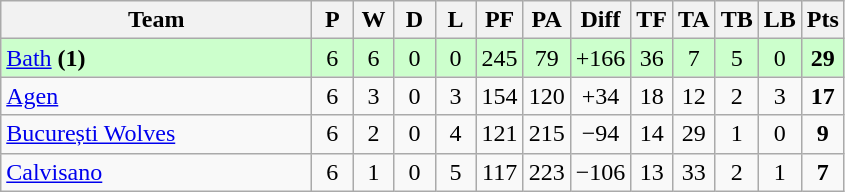<table class="wikitable" style="text-align: center;">
<tr>
<th style="width:200px;">Team</th>
<th width="20">P</th>
<th width="20">W</th>
<th width="20">D</th>
<th width="20">L</th>
<th width="20">PF</th>
<th width="20">PA</th>
<th width="20">Diff</th>
<th width="20">TF</th>
<th width="20">TA</th>
<th width="20">TB</th>
<th width="20">LB</th>
<th width="20">Pts</th>
</tr>
<tr bgcolor="#ccffcc">
<td align=left> <a href='#'>Bath</a> <strong>(1)</strong></td>
<td>6</td>
<td>6</td>
<td>0</td>
<td>0</td>
<td>245</td>
<td>79</td>
<td>+166</td>
<td>36</td>
<td>7</td>
<td>5</td>
<td>0</td>
<td><strong>29</strong></td>
</tr>
<tr>
<td align=left> <a href='#'>Agen</a></td>
<td>6</td>
<td>3</td>
<td>0</td>
<td>3</td>
<td>154</td>
<td>120</td>
<td>+34</td>
<td>18</td>
<td>12</td>
<td>2</td>
<td>3</td>
<td><strong>17</strong></td>
</tr>
<tr>
<td align=left> <a href='#'>București Wolves</a></td>
<td>6</td>
<td>2</td>
<td>0</td>
<td>4</td>
<td>121</td>
<td>215</td>
<td>−94</td>
<td>14</td>
<td>29</td>
<td>1</td>
<td>0</td>
<td><strong>9</strong></td>
</tr>
<tr>
<td align=left> <a href='#'>Calvisano</a></td>
<td>6</td>
<td>1</td>
<td>0</td>
<td>5</td>
<td>117</td>
<td>223</td>
<td>−106</td>
<td>13</td>
<td>33</td>
<td>2</td>
<td>1</td>
<td><strong>7</strong></td>
</tr>
</table>
